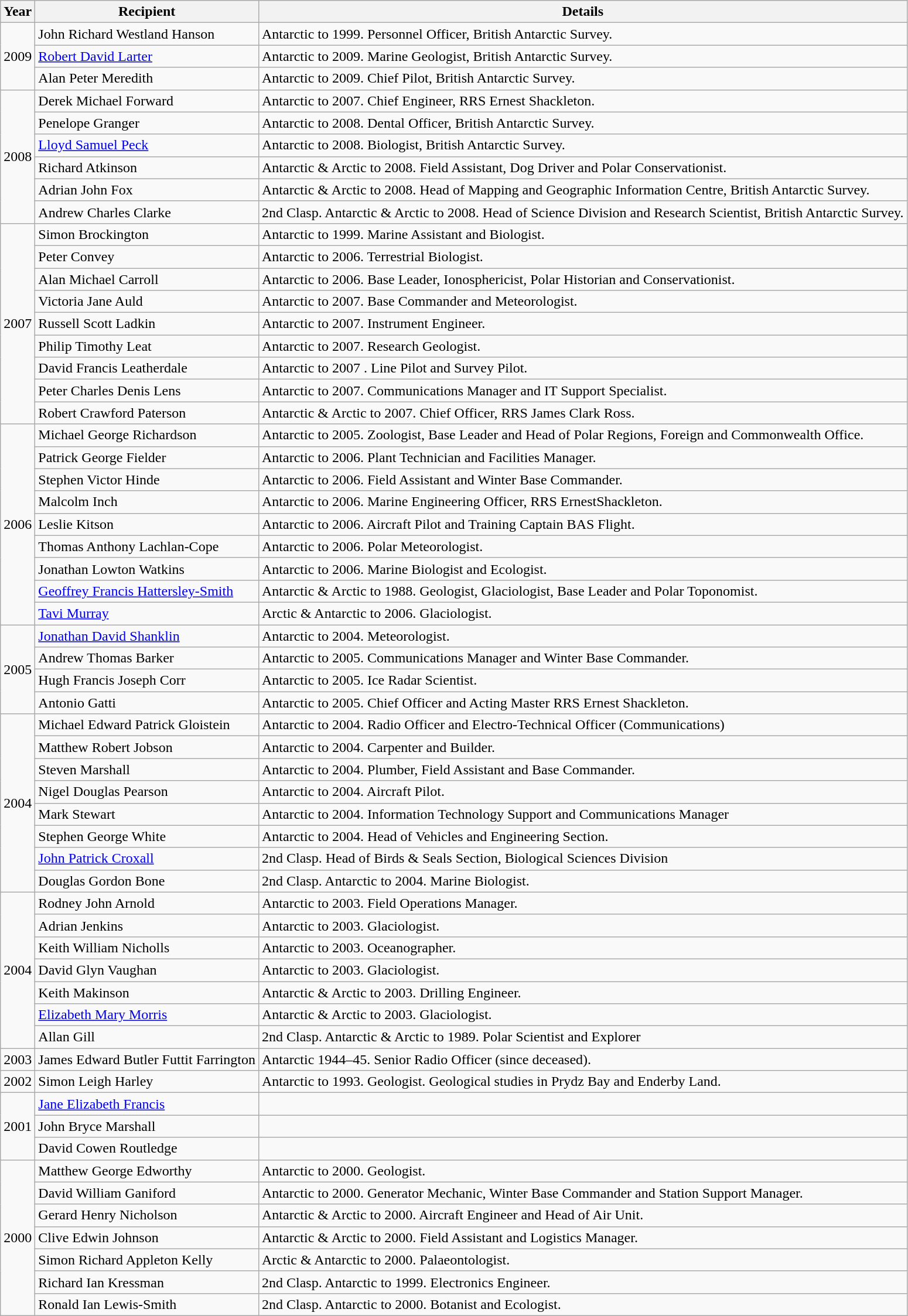<table class="wikitable">
<tr>
<th>Year</th>
<th>Recipient</th>
<th>Details</th>
</tr>
<tr>
<td rowspan="3">2009</td>
<td>John Richard Westland Hanson</td>
<td>Antarctic to 1999. Personnel Officer, British Antarctic Survey.</td>
</tr>
<tr>
<td><a href='#'>Robert David Larter</a></td>
<td>Antarctic to 2009. Marine Geologist, British Antarctic Survey.</td>
</tr>
<tr>
<td>Alan Peter Meredith</td>
<td>Antarctic to 2009. Chief Pilot, British Antarctic Survey.</td>
</tr>
<tr>
<td rowspan="6">2008</td>
<td>Derek Michael Forward</td>
<td>Antarctic to 2007. Chief Engineer, RRS Ernest Shackleton.</td>
</tr>
<tr>
<td>Penelope Granger</td>
<td>Antarctic to 2008. Dental Officer, British Antarctic Survey.</td>
</tr>
<tr>
<td><a href='#'>Lloyd Samuel Peck</a></td>
<td>Antarctic to 2008. Biologist, British Antarctic Survey.</td>
</tr>
<tr>
<td>Richard Atkinson</td>
<td>Antarctic & Arctic to 2008. Field Assistant, Dog Driver and Polar Conservationist.</td>
</tr>
<tr>
<td>Adrian John Fox</td>
<td>Antarctic & Arctic to 2008. Head of Mapping and Geographic Information Centre, British Antarctic Survey.</td>
</tr>
<tr>
<td>Andrew Charles Clarke</td>
<td>2nd Clasp. Antarctic & Arctic to 2008. Head of Science Division and Research Scientist, British Antarctic Survey.</td>
</tr>
<tr>
<td rowspan="9">2007</td>
<td>Simon Brockington</td>
<td>Antarctic to 1999. Marine Assistant and Biologist.</td>
</tr>
<tr>
<td>Peter Convey</td>
<td>Antarctic to 2006. Terrestrial Biologist.</td>
</tr>
<tr>
<td>Alan Michael Carroll</td>
<td>Antarctic to 2006. Base Leader, Ionosphericist, Polar Historian and Conservationist.</td>
</tr>
<tr>
<td>Victoria Jane Auld</td>
<td>Antarctic to 2007. Base Commander and Meteorologist.</td>
</tr>
<tr>
<td>Russell Scott Ladkin</td>
<td>Antarctic to 2007. Instrument Engineer.</td>
</tr>
<tr>
<td>Philip Timothy Leat</td>
<td>Antarctic to 2007. Research Geologist.</td>
</tr>
<tr>
<td>David Francis Leatherdale</td>
<td>Antarctic to 2007 . Line Pilot and Survey Pilot.</td>
</tr>
<tr>
<td>Peter Charles Denis Lens</td>
<td>Antarctic to 2007. Communications Manager and IT Support Specialist.</td>
</tr>
<tr>
<td>Robert Crawford Paterson</td>
<td>Antarctic & Arctic to 2007. Chief Officer, RRS James Clark Ross.</td>
</tr>
<tr>
<td rowspan="9">2006</td>
<td>Michael George Richardson</td>
<td>Antarctic to 2005. Zoologist, Base Leader and Head of Polar Regions, Foreign and Commonwealth Office.</td>
</tr>
<tr>
<td>Patrick George Fielder</td>
<td>Antarctic to 2006. Plant Technician and Facilities Manager.</td>
</tr>
<tr>
<td>Stephen Victor Hinde</td>
<td>Antarctic to 2006. Field Assistant and Winter Base Commander.</td>
</tr>
<tr>
<td>Malcolm Inch</td>
<td>Antarctic to 2006. Marine Engineering Officer, RRS ErnestShackleton.</td>
</tr>
<tr>
<td>Leslie Kitson</td>
<td>Antarctic to 2006. Aircraft Pilot and Training Captain BAS Flight.</td>
</tr>
<tr>
<td>Thomas Anthony Lachlan-Cope</td>
<td>Antarctic to 2006. Polar Meteorologist.</td>
</tr>
<tr>
<td>Jonathan Lowton Watkins</td>
<td>Antarctic to 2006. Marine Biologist and Ecologist.</td>
</tr>
<tr>
<td><a href='#'>Geoffrey Francis Hattersley-Smith</a></td>
<td>Antarctic & Arctic to 1988. Geologist, Glaciologist, Base Leader and Polar Toponomist.</td>
</tr>
<tr>
<td><a href='#'>Tavi Murray</a></td>
<td>Arctic & Antarctic to 2006. Glaciologist.</td>
</tr>
<tr>
<td rowspan="4">2005</td>
<td><a href='#'>Jonathan David Shanklin</a></td>
<td>Antarctic to 2004. Meteorologist.</td>
</tr>
<tr>
<td>Andrew Thomas Barker</td>
<td>Antarctic to 2005. Communications Manager and Winter Base Commander.</td>
</tr>
<tr>
<td>Hugh Francis Joseph Corr</td>
<td>Antarctic to 2005. Ice Radar Scientist.</td>
</tr>
<tr>
<td>Antonio Gatti</td>
<td>Antarctic to 2005. Chief Officer and Acting Master RRS Ernest Shackleton.</td>
</tr>
<tr>
<td rowspan="8">2004</td>
<td>Michael Edward Patrick Gloistein</td>
<td>Antarctic to 2004. Radio Officer and Electro-Technical Officer (Communications)</td>
</tr>
<tr>
<td>Matthew Robert Jobson</td>
<td>Antarctic to 2004. Carpenter and Builder.</td>
</tr>
<tr>
<td>Steven Marshall</td>
<td>Antarctic to 2004. Plumber, Field Assistant and Base Commander.</td>
</tr>
<tr>
<td>Nigel Douglas Pearson</td>
<td>Antarctic to 2004. Aircraft Pilot.</td>
</tr>
<tr>
<td>Mark Stewart</td>
<td>Antarctic to 2004. Information Technology Support and Communications Manager</td>
</tr>
<tr>
<td>Stephen George White</td>
<td>Antarctic to 2004. Head of Vehicles and Engineering Section.</td>
</tr>
<tr>
<td><a href='#'>John Patrick Croxall</a></td>
<td>2nd Clasp. Head of Birds & Seals Section, Biological Sciences Division</td>
</tr>
<tr>
<td>Douglas Gordon Bone</td>
<td>2nd Clasp. Antarctic to 2004. Marine Biologist.</td>
</tr>
<tr>
<td rowspan="7">2004</td>
<td>Rodney John Arnold</td>
<td>Antarctic to 2003. Field Operations Manager.</td>
</tr>
<tr>
<td>Adrian Jenkins</td>
<td>Antarctic to 2003. Glaciologist.</td>
</tr>
<tr>
<td>Keith William Nicholls</td>
<td>Antarctic to 2003. Oceanographer.</td>
</tr>
<tr>
<td>David Glyn Vaughan</td>
<td>Antarctic to 2003. Glaciologist.</td>
</tr>
<tr>
<td>Keith Makinson</td>
<td>Antarctic & Arctic to 2003. Drilling Engineer.</td>
</tr>
<tr>
<td><a href='#'>Elizabeth Mary Morris</a></td>
<td>Antarctic & Arctic to 2003. Glaciologist.</td>
</tr>
<tr>
<td>Allan Gill</td>
<td>2nd Clasp. Antarctic & Arctic to 1989. Polar Scientist and Explorer</td>
</tr>
<tr>
<td>2003</td>
<td>James Edward Butler Futtit Farrington</td>
<td>Antarctic 1944–45. Senior Radio Officer (since deceased).</td>
</tr>
<tr>
<td>2002</td>
<td>Simon Leigh Harley</td>
<td>Antarctic to 1993. Geologist. Geological studies in Prydz Bay and Enderby Land.</td>
</tr>
<tr>
<td rowspan="3">2001 </td>
<td><a href='#'>Jane Elizabeth Francis</a></td>
<td></td>
</tr>
<tr>
<td>John Bryce Marshall</td>
<td></td>
</tr>
<tr>
<td>David Cowen Routledge</td>
<td></td>
</tr>
<tr>
<td rowspan="7">2000</td>
<td>Matthew George Edworthy</td>
<td>Antarctic to 2000. Geologist.</td>
</tr>
<tr>
<td>David William Ganiford</td>
<td>Antarctic to 2000. Generator Mechanic, Winter Base Commander and Station Support Manager.</td>
</tr>
<tr>
<td>Gerard Henry Nicholson</td>
<td>Antarctic & Arctic to 2000. Aircraft Engineer and Head of Air Unit.</td>
</tr>
<tr>
<td>Clive Edwin Johnson</td>
<td>Antarctic & Arctic to 2000. Field Assistant and Logistics Manager.</td>
</tr>
<tr>
<td>Simon Richard Appleton Kelly</td>
<td>Arctic & Antarctic to 2000. Palaeontologist.</td>
</tr>
<tr>
<td>Richard Ian Kressman</td>
<td>2nd Clasp. Antarctic to 1999. Electronics Engineer.</td>
</tr>
<tr>
<td>Ronald Ian Lewis-Smith</td>
<td>2nd Clasp. Antarctic to 2000. Botanist and Ecologist.</td>
</tr>
</table>
